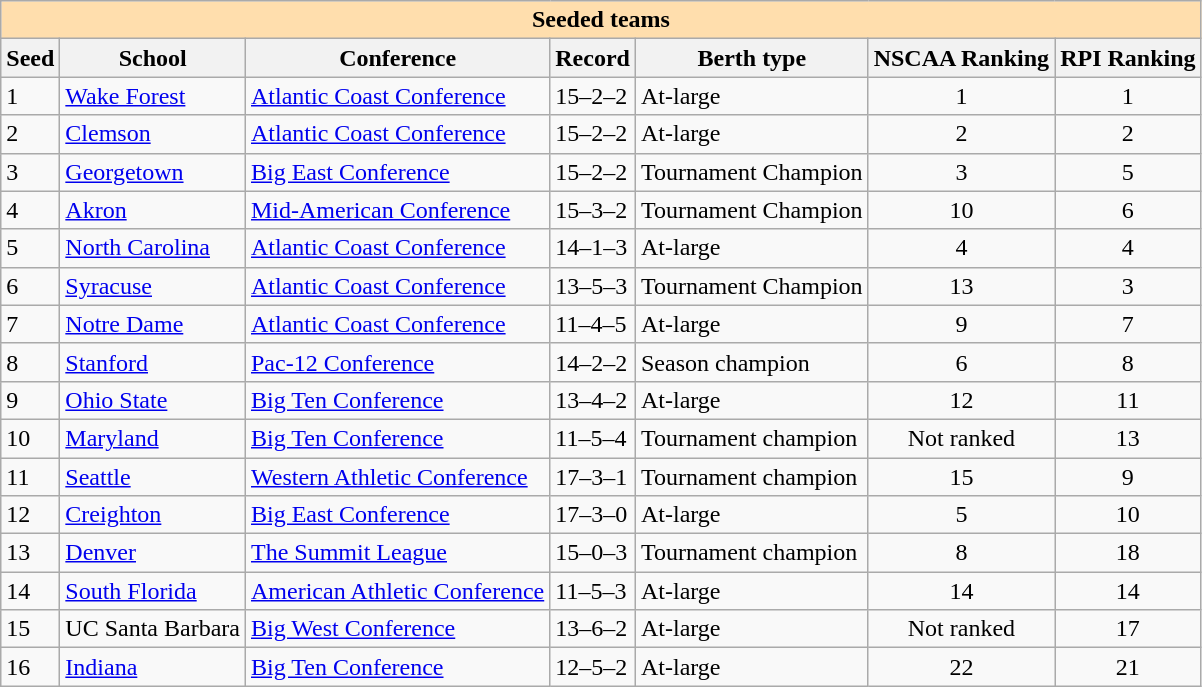<table class="wikitable">
<tr>
<th colspan=7 style="background:#ffdead;">Seeded teams</th>
</tr>
<tr>
<th>Seed</th>
<th>School</th>
<th>Conference</th>
<th>Record</th>
<th>Berth type</th>
<th>NSCAA Ranking</th>
<th>RPI Ranking</th>
</tr>
<tr>
<td>1</td>
<td><a href='#'>Wake Forest</a></td>
<td><a href='#'>Atlantic Coast Conference</a></td>
<td>15–2–2</td>
<td>At-large</td>
<td align=center>1</td>
<td align=center>1</td>
</tr>
<tr>
<td>2</td>
<td><a href='#'>Clemson</a></td>
<td><a href='#'>Atlantic Coast Conference</a></td>
<td>15–2–2</td>
<td>At-large</td>
<td align=center>2</td>
<td align=center>2</td>
</tr>
<tr>
<td>3</td>
<td><a href='#'>Georgetown</a></td>
<td><a href='#'>Big East Conference</a></td>
<td>15–2–2</td>
<td>Tournament Champion</td>
<td align=center>3</td>
<td align=center>5</td>
</tr>
<tr>
<td>4</td>
<td><a href='#'>Akron</a></td>
<td><a href='#'>Mid-American Conference</a></td>
<td>15–3–2</td>
<td>Tournament Champion</td>
<td align=center>10</td>
<td align=center>6</td>
</tr>
<tr>
<td>5</td>
<td><a href='#'>North Carolina</a></td>
<td><a href='#'>Atlantic Coast Conference</a></td>
<td>14–1–3</td>
<td>At-large</td>
<td align=center>4</td>
<td align=center>4</td>
</tr>
<tr>
<td>6</td>
<td><a href='#'>Syracuse</a></td>
<td><a href='#'>Atlantic Coast Conference</a></td>
<td>13–5–3</td>
<td>Tournament Champion</td>
<td align=center>13</td>
<td align=center>3</td>
</tr>
<tr>
<td>7</td>
<td><a href='#'>Notre Dame</a></td>
<td><a href='#'>Atlantic Coast Conference</a></td>
<td>11–4–5</td>
<td>At-large</td>
<td align=center>9</td>
<td align=center>7</td>
</tr>
<tr>
<td>8</td>
<td><a href='#'>Stanford</a></td>
<td><a href='#'>Pac-12 Conference</a></td>
<td>14–2–2</td>
<td>Season champion</td>
<td align=center>6</td>
<td align=center>8</td>
</tr>
<tr>
<td>9</td>
<td><a href='#'>Ohio State</a></td>
<td><a href='#'>Big Ten Conference</a></td>
<td>13–4–2</td>
<td>At-large</td>
<td align=center>12</td>
<td align=center>11</td>
</tr>
<tr>
<td>10</td>
<td><a href='#'>Maryland</a></td>
<td><a href='#'>Big Ten Conference</a></td>
<td>11–5–4</td>
<td>Tournament champion</td>
<td align=center>Not ranked</td>
<td align=center>13</td>
</tr>
<tr>
<td>11</td>
<td><a href='#'>Seattle</a></td>
<td><a href='#'>Western Athletic Conference</a></td>
<td>17–3–1</td>
<td>Tournament champion</td>
<td align=center>15</td>
<td align=center>9</td>
</tr>
<tr>
<td>12</td>
<td><a href='#'>Creighton</a></td>
<td><a href='#'>Big East Conference</a></td>
<td>17–3–0</td>
<td>At-large</td>
<td align=center>5</td>
<td align=center>10</td>
</tr>
<tr>
<td>13</td>
<td><a href='#'>Denver</a></td>
<td><a href='#'>The Summit League</a></td>
<td>15–0–3</td>
<td>Tournament champion</td>
<td align=center>8</td>
<td align=center>18</td>
</tr>
<tr>
<td>14</td>
<td><a href='#'>South Florida</a></td>
<td><a href='#'>American Athletic Conference</a></td>
<td>11–5–3</td>
<td>At-large</td>
<td align=center>14</td>
<td align=center>14</td>
</tr>
<tr>
<td>15</td>
<td>UC Santa Barbara</td>
<td><a href='#'>Big West Conference</a></td>
<td>13–6–2</td>
<td>At-large</td>
<td align=center>Not ranked</td>
<td align=center>17</td>
</tr>
<tr>
<td>16</td>
<td><a href='#'>Indiana</a></td>
<td><a href='#'>Big Ten Conference</a></td>
<td>12–5–2</td>
<td>At-large</td>
<td align=center>22</td>
<td align=center>21</td>
</tr>
</table>
